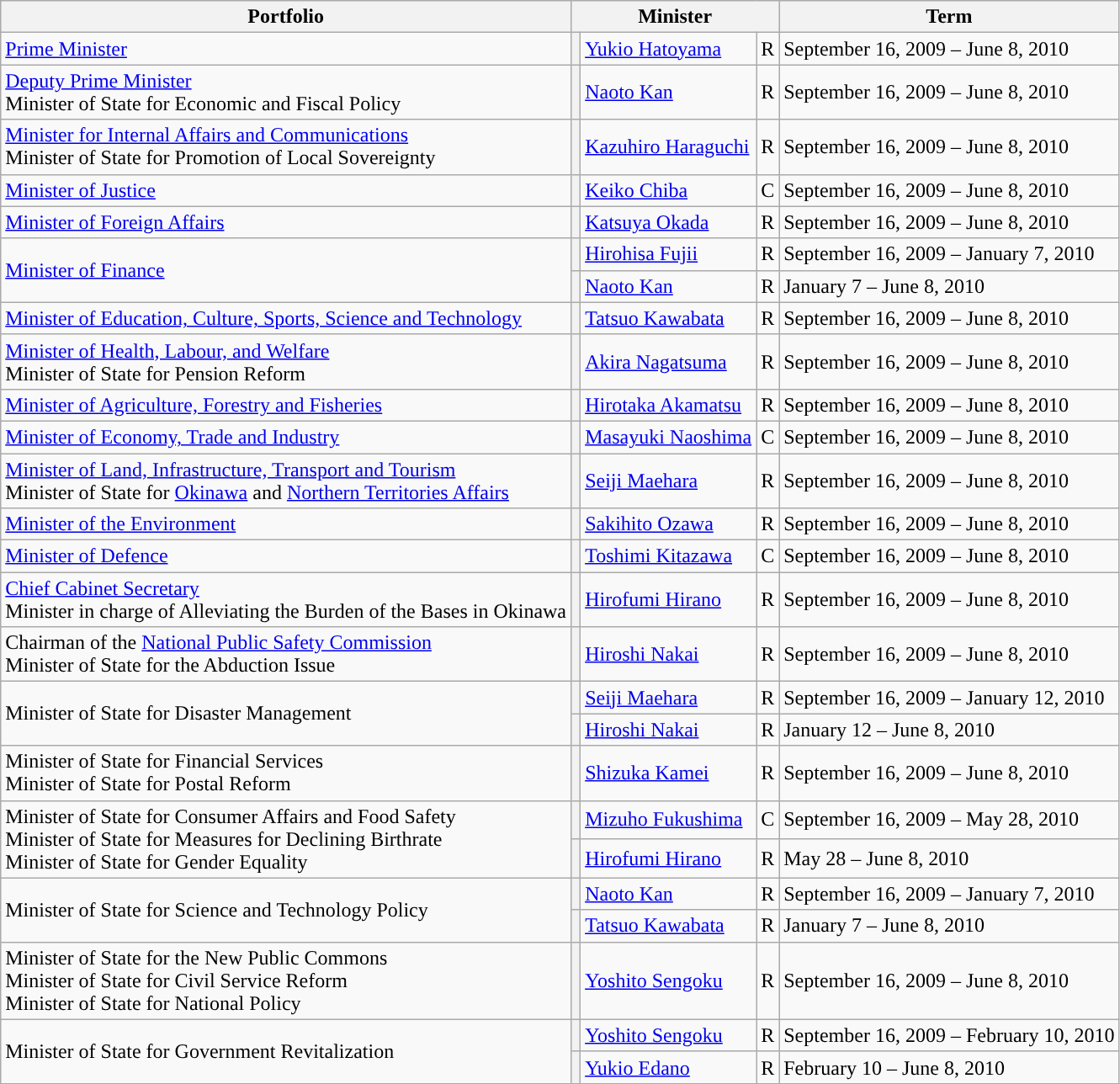<table class="wikitable">
<tr>
<th>Portfolio</th>
<th colspan=3>Minister</th>
<th colspan=2>Term</th>
</tr>
<tr>
<td><a href='#'>Prime Minister</a></td>
<th style="color:inherit;background-color: "></th>
<td><a href='#'>Yukio Hatoyama</a></td>
<td>R</td>
<td>September 16, 2009 – June 8, 2010</td>
</tr>
<tr>
<td><a href='#'>Deputy Prime Minister</a> <br>Minister of State for Economic and Fiscal Policy</td>
<th style="color:inherit;background-color: "></th>
<td><a href='#'>Naoto Kan</a></td>
<td>R</td>
<td>September 16, 2009 – June 8, 2010</td>
</tr>
<tr>
<td><a href='#'>Minister for Internal Affairs and Communications</a> <br>Minister of State for Promotion of Local Sovereignty</td>
<th style="color:inherit;background-color: "></th>
<td><a href='#'>Kazuhiro Haraguchi</a></td>
<td>R</td>
<td>September 16, 2009 – June 8, 2010</td>
</tr>
<tr>
<td><a href='#'>Minister of Justice</a></td>
<th style="color:inherit;background-color: "></th>
<td><a href='#'>Keiko Chiba</a></td>
<td>C</td>
<td>September 16, 2009 – June 8, 2010</td>
</tr>
<tr>
<td><a href='#'>Minister of Foreign Affairs</a></td>
<th style="color:inherit;background-color: "></th>
<td><a href='#'>Katsuya Okada</a></td>
<td>R</td>
<td>September 16, 2009 – June 8, 2010</td>
</tr>
<tr>
<td rowspan="2"><a href='#'>Minister of Finance</a></td>
<th style="color:inherit;background-color: "></th>
<td><a href='#'>Hirohisa Fujii</a></td>
<td>R</td>
<td>September 16, 2009 – January 7, 2010</td>
</tr>
<tr>
<th style="color:inherit;background-color: "></th>
<td><a href='#'>Naoto Kan</a></td>
<td>R</td>
<td>January 7 – June 8, 2010</td>
</tr>
<tr>
<td><a href='#'>Minister of Education, Culture, Sports, Science and Technology</a></td>
<th style="color:inherit;background-color: "></th>
<td><a href='#'>Tatsuo Kawabata</a></td>
<td>R</td>
<td>September 16, 2009 – June 8, 2010</td>
</tr>
<tr>
<td><a href='#'>Minister of Health, Labour, and Welfare</a> <br> Minister of State for Pension Reform</td>
<th style="color:inherit;background-color: "></th>
<td><a href='#'>Akira Nagatsuma</a></td>
<td>R</td>
<td>September 16, 2009 – June 8, 2010</td>
</tr>
<tr>
<td><a href='#'>Minister of Agriculture, Forestry and Fisheries</a></td>
<th style="color:inherit;background-color: "></th>
<td><a href='#'>Hirotaka Akamatsu</a></td>
<td>R</td>
<td>September 16, 2009 – June 8, 2010</td>
</tr>
<tr>
<td><a href='#'>Minister of Economy, Trade and Industry</a></td>
<th style="color:inherit;background-color: "></th>
<td><a href='#'>Masayuki Naoshima</a></td>
<td>C</td>
<td>September 16, 2009 – June 8, 2010</td>
</tr>
<tr>
<td><a href='#'>Minister of Land, Infrastructure, Transport and Tourism</a> <br> Minister of State for <a href='#'>Okinawa</a> and <a href='#'>Northern Territories Affairs</a></td>
<th style="color:inherit;background-color: "></th>
<td><a href='#'>Seiji Maehara</a></td>
<td>R</td>
<td>September 16, 2009 – June 8, 2010</td>
</tr>
<tr>
<td><a href='#'>Minister of the Environment</a></td>
<th style="color:inherit;background-color: "></th>
<td><a href='#'>Sakihito Ozawa</a></td>
<td>R</td>
<td>September 16, 2009 – June 8, 2010</td>
</tr>
<tr>
<td><a href='#'>Minister of Defence</a></td>
<th style="color:inherit;background-color: "></th>
<td><a href='#'>Toshimi Kitazawa</a></td>
<td>C</td>
<td>September 16, 2009 – June 8, 2010</td>
</tr>
<tr>
<td><a href='#'>Chief Cabinet Secretary</a> <br>  Minister in charge of Alleviating the Burden of the Bases in Okinawa</td>
<th style="color:inherit;background-color: "></th>
<td><a href='#'>Hirofumi Hirano</a></td>
<td>R</td>
<td>September 16, 2009 – June 8, 2010</td>
</tr>
<tr>
<td>Chairman of the <a href='#'>National Public Safety Commission</a> <br> Minister of State for the Abduction Issue</td>
<th style="color:inherit;background-color: "></th>
<td><a href='#'>Hiroshi Nakai</a></td>
<td>R</td>
<td>September 16, 2009 – June 8, 2010</td>
</tr>
<tr>
<td rowspan="2">Minister of State for Disaster Management</td>
<th style="color:inherit;background-color: "></th>
<td><a href='#'>Seiji Maehara</a></td>
<td>R</td>
<td>September 16, 2009 – January 12, 2010</td>
</tr>
<tr>
<th style="color:inherit;background-color: "></th>
<td><a href='#'>Hiroshi Nakai</a></td>
<td>R</td>
<td>January 12 – June 8, 2010</td>
</tr>
<tr>
<td>Minister of State for Financial Services <br> Minister of State for Postal Reform</td>
<th style="color:inherit;background-color: "></th>
<td><a href='#'>Shizuka Kamei</a></td>
<td>R</td>
<td>September 16, 2009 – June 8, 2010</td>
</tr>
<tr>
<td rowspan="2">Minister of State for Consumer Affairs and Food Safety <br> Minister of State for Measures for Declining Birthrate <br> Minister of State for Gender Equality</td>
<th style="color:inherit;background-color: "></th>
<td><a href='#'>Mizuho Fukushima</a></td>
<td>C</td>
<td>September 16, 2009 – May 28, 2010</td>
</tr>
<tr>
<th style="color:inherit;background-color: "></th>
<td><a href='#'>Hirofumi Hirano</a></td>
<td>R</td>
<td>May 28 – June 8, 2010</td>
</tr>
<tr>
<td rowspan="2">Minister of State for Science and Technology Policy</td>
<th style="color:inherit;background-color: "></th>
<td><a href='#'>Naoto Kan</a></td>
<td>R</td>
<td>September 16, 2009 – January 7, 2010</td>
</tr>
<tr>
<th style="color:inherit;background-color: "></th>
<td><a href='#'>Tatsuo Kawabata</a></td>
<td>R</td>
<td>January 7 – June 8, 2010</td>
</tr>
<tr>
<td>Minister of State for the New Public Commons <br> Minister of State for Civil Service Reform <br> Minister of State for National Policy</td>
<th style="color:inherit;background-color: "></th>
<td><a href='#'>Yoshito Sengoku</a></td>
<td>R</td>
<td>September 16, 2009 – June 8, 2010</td>
</tr>
<tr>
<td rowspan="2">Minister of State for Government Revitalization</td>
<th style="color:inherit;background-color: "></th>
<td><a href='#'>Yoshito Sengoku</a></td>
<td>R</td>
<td>September 16, 2009 – February 10, 2010</td>
</tr>
<tr>
<th style="color:inherit;background-color: "></th>
<td><a href='#'>Yukio Edano</a></td>
<td>R</td>
<td>February 10 – June 8, 2010</td>
</tr>
</table>
